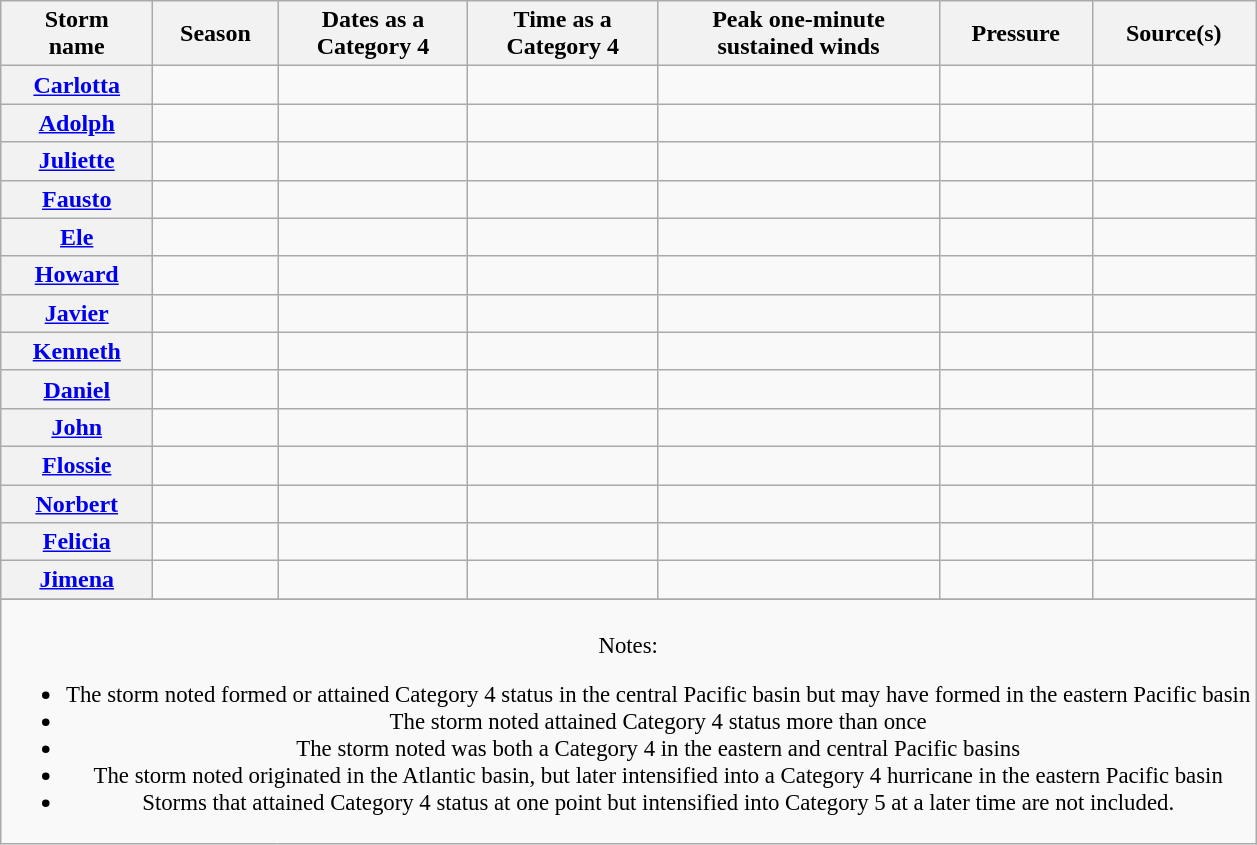<table class="wikitable plainrowheaders sortable">
<tr>
<th scope="col">Storm<br>name</th>
<th scope="col">Season</th>
<th scope="col">Dates as a<br>Category 4</th>
<th scope="col">Time as a<br>Category 4</th>
<th scope="col">Peak one-minute<br>sustained winds</th>
<th scope="col">Pressure</th>
<th scope="col" class="unsortable">Source(s)</th>
</tr>
<tr>
<th scope="row"><a href='#'>Carlotta</a></th>
<td></td>
<td></td>
<td></td>
<td></td>
<td></td>
<td></td>
</tr>
<tr>
<th scope="row"><a href='#'>Adolph</a></th>
<td></td>
<td></td>
<td></td>
<td></td>
<td></td>
<td></td>
</tr>
<tr>
<th scope="row"><a href='#'>Juliette</a></th>
<td></td>
<td></td>
<td></td>
<td></td>
<td></td>
<td></td>
</tr>
<tr>
<th scope="row"><a href='#'>Fausto</a></th>
<td></td>
<td></td>
<td></td>
<td></td>
<td></td>
<td></td>
</tr>
<tr>
<th scope="row"><a href='#'>Ele</a></th>
<td></td>
<td></td>
<td></td>
<td></td>
<td></td>
<td></td>
</tr>
<tr>
<th scope="row"><a href='#'>Howard</a></th>
<td></td>
<td></td>
<td></td>
<td></td>
<td></td>
<td></td>
</tr>
<tr>
<th scope="row"><a href='#'>Javier</a></th>
<td></td>
<td></td>
<td></td>
<td></td>
<td></td>
<td></td>
</tr>
<tr>
<th scope="row"><a href='#'>Kenneth</a></th>
<td></td>
<td></td>
<td></td>
<td></td>
<td></td>
<td></td>
</tr>
<tr>
<th scope="row"><a href='#'>Daniel</a></th>
<td></td>
<td></td>
<td></td>
<td></td>
<td></td>
<td></td>
</tr>
<tr>
<th scope="row"><a href='#'>John</a></th>
<td></td>
<td></td>
<td></td>
<td></td>
<td></td>
<td></td>
</tr>
<tr>
<th scope="row"><a href='#'>Flossie</a></th>
<td></td>
<td></td>
<td></td>
<td></td>
<td></td>
<td></td>
</tr>
<tr>
<th scope="row"><a href='#'>Norbert</a></th>
<td></td>
<td></td>
<td></td>
<td></td>
<td></td>
<td></td>
</tr>
<tr>
<th scope="row"><a href='#'>Felicia</a></th>
<td></td>
<td></td>
<td></td>
<td></td>
<td></td>
<td></td>
</tr>
<tr>
<th scope="row"><a href='#'>Jimena</a></th>
<td></td>
<td></td>
<td></td>
<td></td>
<td></td>
<td></td>
</tr>
<tr>
</tr>
<tr class="sortbottom">
<td colspan="7" style="text-align:center; font-size:95%;"><br>Notes:<ul><li> The storm noted formed or attained Category 4 status in the central Pacific basin but may have formed in the eastern Pacific basin</li><li> The storm noted attained Category 4 status more than once</li><li> The storm noted was both a Category 4 in the eastern and central Pacific basins</li><li> The storm noted originated in the Atlantic basin, but later intensified into a Category 4 hurricane in the eastern Pacific basin</li><li> Storms that attained Category 4 status at one point but intensified into Category 5 at a later time are not included.</li></ul></td>
</tr>
</table>
